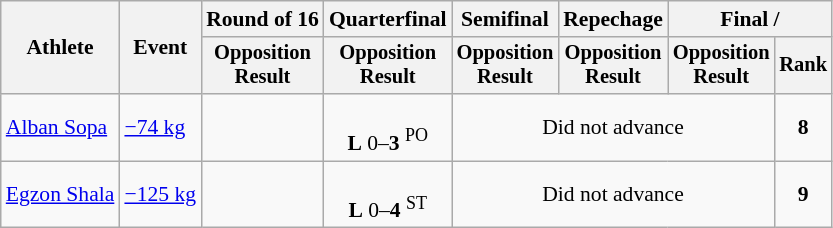<table class="wikitable" style="font-size:90%">
<tr>
<th rowspan=2>Athlete</th>
<th rowspan=2>Event</th>
<th>Round of 16</th>
<th>Quarterfinal</th>
<th>Semifinal</th>
<th>Repechage</th>
<th colspan=2>Final / </th>
</tr>
<tr style="font-size: 95%">
<th>Opposition<br>Result</th>
<th>Opposition<br>Result</th>
<th>Opposition<br>Result</th>
<th>Opposition<br>Result</th>
<th>Opposition<br>Result</th>
<th>Rank</th>
</tr>
<tr align=center>
<td align=left><a href='#'>Alban Sopa</a></td>
<td align=left><a href='#'>−74 kg</a></td>
<td></td>
<td> <br><strong>L</strong> 0–<strong>3</strong> <sup>PO</sup></td>
<td colspan=3>Did not advance</td>
<td><strong>8</strong></td>
</tr>
<tr align=center>
<td align=left><a href='#'>Egzon Shala</a></td>
<td align=left><a href='#'>−125 kg</a></td>
<td></td>
<td> <br><strong>L</strong> 0–<strong>4</strong> <sup>ST</sup></td>
<td colspan=3>Did not advance</td>
<td><strong>9</strong></td>
</tr>
</table>
